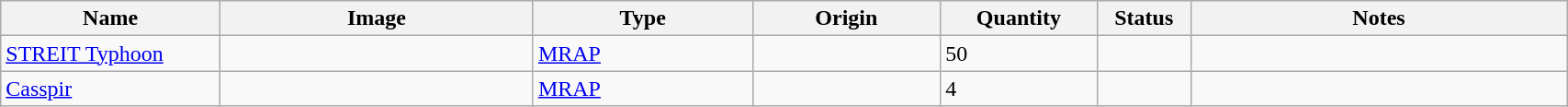<table class="wikitable" style="width:90%;">
<tr>
<th width=14%>Name</th>
<th width=20%>Image</th>
<th width=14%>Type</th>
<th width=12%>Origin</th>
<th width=10%>Quantity</th>
<th width=06%>Status</th>
<th width=24%>Notes</th>
</tr>
<tr>
<td><a href='#'>STREIT Typhoon</a></td>
<td></td>
<td><a href='#'>MRAP</a></td>
<td></td>
<td>50</td>
<td></td>
<td></td>
</tr>
<tr>
<td><a href='#'>Casspir</a></td>
<td></td>
<td><a href='#'>MRAP</a></td>
<td></td>
<td>4</td>
<td></td>
<td></td>
</tr>
</table>
